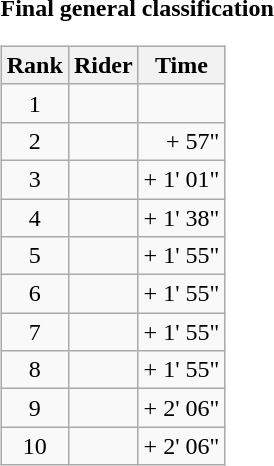<table>
<tr>
<td><strong>Final general classification</strong><br><table class="wikitable">
<tr>
<th scope="col">Rank</th>
<th scope="col">Rider</th>
<th scope="col">Time</th>
</tr>
<tr>
<td style="text-align:center;">1</td>
<td></td>
<td style="text-align:right;"></td>
</tr>
<tr>
<td style="text-align:center;">2</td>
<td></td>
<td style="text-align:right;">+ 57"</td>
</tr>
<tr>
<td style="text-align:center;">3</td>
<td></td>
<td style="text-align:right;">+ 1' 01"</td>
</tr>
<tr>
<td style="text-align:center;">4</td>
<td></td>
<td style="text-align:right;">+ 1' 38"</td>
</tr>
<tr>
<td style="text-align:center;">5</td>
<td></td>
<td style="text-align:right;">+ 1' 55"</td>
</tr>
<tr>
<td style="text-align:center;">6</td>
<td></td>
<td style="text-align:right;">+ 1' 55"</td>
</tr>
<tr>
<td style="text-align:center;">7</td>
<td></td>
<td style="text-align:right;">+ 1' 55"</td>
</tr>
<tr>
<td style="text-align:center;">8</td>
<td></td>
<td style="text-align:right;">+ 1' 55"</td>
</tr>
<tr>
<td style="text-align:center;">9</td>
<td></td>
<td style="text-align:right;">+ 2' 06"</td>
</tr>
<tr>
<td style="text-align:center;">10</td>
<td></td>
<td style="text-align:right;">+ 2' 06"</td>
</tr>
</table>
</td>
</tr>
</table>
